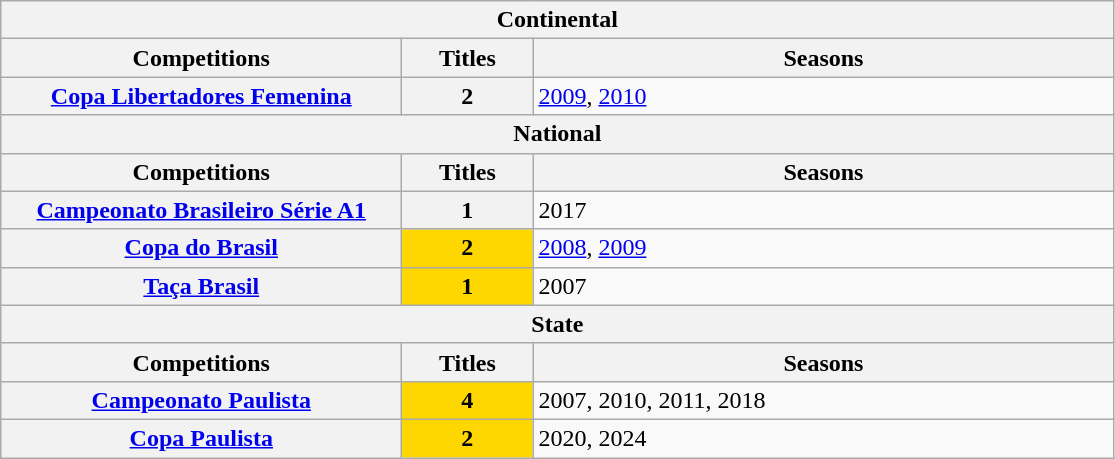<table class="wikitable">
<tr>
<th colspan="3">Continental</th>
</tr>
<tr>
<th style="width:260px">Competitions</th>
<th style="width:80px">Titles</th>
<th style="width:380px">Seasons</th>
</tr>
<tr>
<th style="text-align:center"><a href='#'>Copa Libertadores Femenina</a></th>
<th style="text-align:center"><strong>2</strong></th>
<td align="left"><a href='#'>2009</a>, <a href='#'>2010</a></td>
</tr>
<tr>
<th colspan="3">National</th>
</tr>
<tr>
<th style="width:260px">Competitions</th>
<th style="width:80px">Titles</th>
<th style="width:380px">Seasons</th>
</tr>
<tr>
<th style="text-align:center"><a href='#'>Campeonato Brasileiro Série A1</a></th>
<th style="text-align:center"><strong>1</strong></th>
<td align="left">2017</td>
</tr>
<tr>
<th style="text-align:center"><a href='#'>Copa do Brasil</a></th>
<td bgcolor="gold" style="text-align:center"><strong>2</strong></td>
<td align="left"><a href='#'>2008</a>, <a href='#'>2009</a></td>
</tr>
<tr>
<th><a href='#'>Taça Brasil</a></th>
<td bgcolor="gold" style="text-align:center"><strong>1</strong></td>
<td align="left">2007</td>
</tr>
<tr>
<th colspan="3">State</th>
</tr>
<tr>
<th>Competitions</th>
<th>Titles</th>
<th>Seasons</th>
</tr>
<tr>
<th style="text-align:center"><a href='#'>Campeonato Paulista</a></th>
<td bgcolor="gold" style="text-align:center"><strong>4</strong></td>
<td align="left">2007, 2010, 2011, 2018</td>
</tr>
<tr>
<th style="text-align:center"><a href='#'>Copa Paulista</a></th>
<td bgcolor="gold" style="text-align:center"><strong>2</strong></td>
<td align="left">2020, 2024</td>
</tr>
</table>
